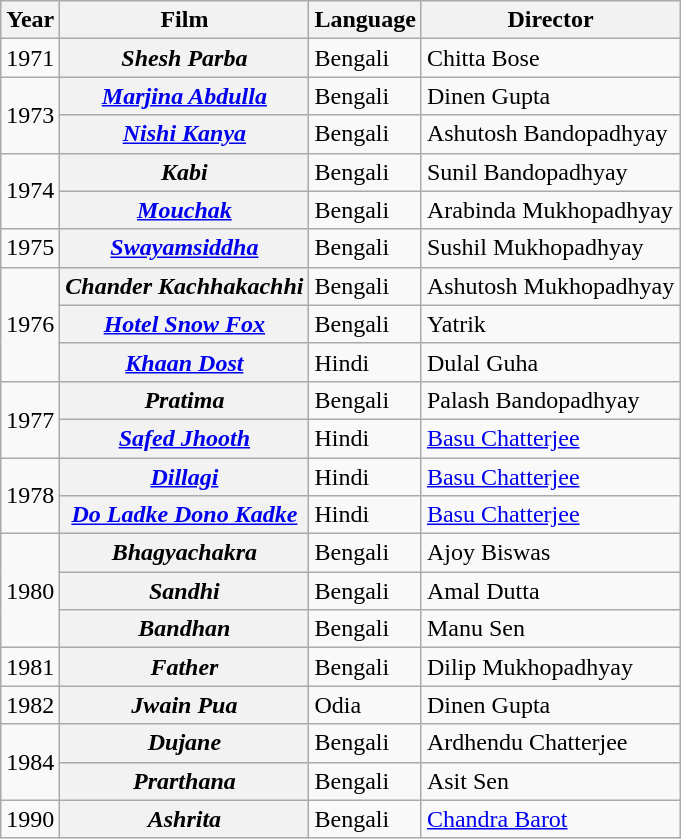<table class="wikitable">
<tr>
<th>Year</th>
<th>Film</th>
<th>Language</th>
<th>Director</th>
</tr>
<tr>
<td>1971</td>
<th scope="row"><strong><em>Shesh Parba</em></strong></th>
<td>Bengali</td>
<td>Chitta Bose</td>
</tr>
<tr>
<td rowspan="2">1973</td>
<th scope="row"><strong><em><a href='#'>Marjina Abdulla</a></em></strong></th>
<td>Bengali</td>
<td>Dinen Gupta</td>
</tr>
<tr>
<th scope="row"><strong><em><a href='#'>Nishi Kanya</a></em></strong></th>
<td>Bengali</td>
<td>Ashutosh Bandopadhyay</td>
</tr>
<tr>
<td rowspan="2">1974</td>
<th scope="row"><strong><em>Kabi</em></strong></th>
<td>Bengali</td>
<td>Sunil Bandopadhyay</td>
</tr>
<tr>
<th scope="row"><strong><em><a href='#'>Mouchak</a></em></strong></th>
<td>Bengali</td>
<td>Arabinda Mukhopadhyay</td>
</tr>
<tr>
<td rowspan="1">1975</td>
<th scope="row"><strong><em><a href='#'>Swayamsiddha</a></em></strong></th>
<td>Bengali</td>
<td>Sushil Mukhopadhyay</td>
</tr>
<tr>
<td rowspan="3">1976</td>
<th scope="row"><strong><em>Chander Kachhakachhi</em></strong></th>
<td>Bengali</td>
<td>Ashutosh Mukhopadhyay</td>
</tr>
<tr>
<th scope="row"><strong><em><a href='#'>Hotel Snow Fox</a></em></strong></th>
<td>Bengali</td>
<td>Yatrik</td>
</tr>
<tr>
<th scope="row"><strong><em><a href='#'>Khaan Dost</a></em></strong></th>
<td>Hindi</td>
<td>Dulal Guha</td>
</tr>
<tr>
<td rowspan="2">1977</td>
<th scope="row"><strong><em>Pratima</em></strong></th>
<td>Bengali</td>
<td>Palash Bandopadhyay</td>
</tr>
<tr>
<th scope="row"><strong><em><a href='#'>Safed Jhooth</a></em></strong></th>
<td>Hindi</td>
<td><a href='#'>Basu Chatterjee</a></td>
</tr>
<tr>
<td rowspan="2">1978</td>
<th scope="row"><strong><em><a href='#'>Dillagi</a></em></strong></th>
<td>Hindi</td>
<td><a href='#'>Basu Chatterjee</a></td>
</tr>
<tr>
<th scope="row"><strong><em><a href='#'>Do Ladke Dono Kadke</a></em></strong></th>
<td>Hindi</td>
<td><a href='#'>Basu Chatterjee</a></td>
</tr>
<tr>
<td rowspan="3">1980</td>
<th scope="row"><strong><em>Bhagyachakra</em></strong></th>
<td>Bengali</td>
<td>Ajoy Biswas</td>
</tr>
<tr>
<th scope="row"><strong><em>Sandhi</em></strong></th>
<td>Bengali</td>
<td>Amal Dutta</td>
</tr>
<tr>
<th scope="row"><strong><em>Bandhan</em></strong></th>
<td>Bengali</td>
<td>Manu Sen</td>
</tr>
<tr>
<td rowspan="1">1981</td>
<th scope="row"><strong><em>Father</em></strong></th>
<td>Bengali</td>
<td>Dilip Mukhopadhyay</td>
</tr>
<tr>
<td>1982</td>
<th scope="row"><strong><em>Jwain Pua</em></strong></th>
<td>Odia</td>
<td>Dinen Gupta</td>
</tr>
<tr>
<td rowspan="2">1984</td>
<th scope="row"><strong><em>Dujane</em></strong></th>
<td>Bengali</td>
<td>Ardhendu Chatterjee</td>
</tr>
<tr>
<th scope="row"><strong><em>Prarthana</em></strong></th>
<td>Bengali</td>
<td>Asit Sen</td>
</tr>
<tr>
<td>1990</td>
<th scope="row"><strong><em>Ashrita</em></strong></th>
<td>Bengali</td>
<td><a href='#'>Chandra Barot</a></td>
</tr>
</table>
